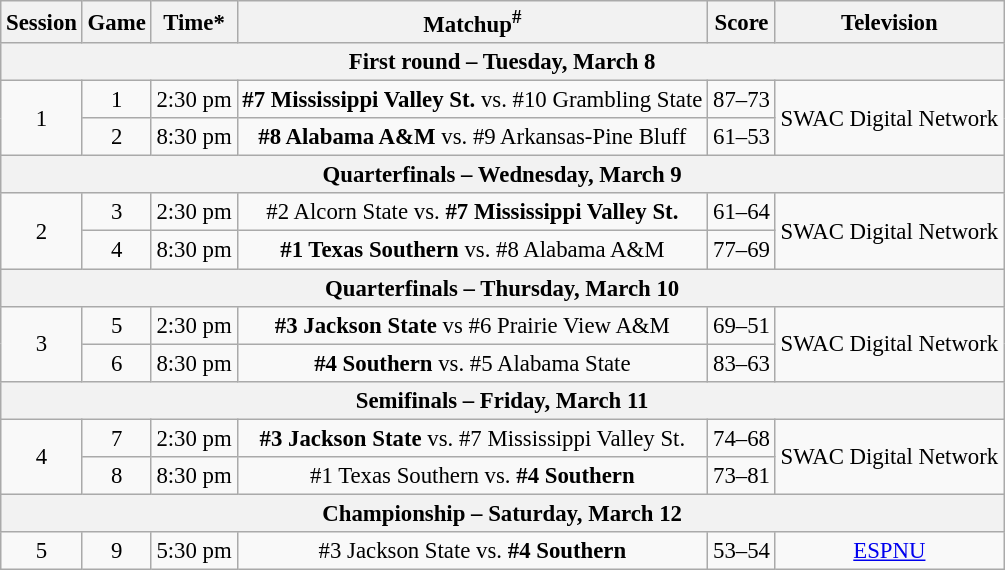<table class="wikitable" style="font-size: 95%">
<tr>
<th>Session</th>
<th>Game</th>
<th>Time*</th>
<th>Matchup<sup>#</sup></th>
<th>Score</th>
<th>Television</th>
</tr>
<tr>
<th colspan=6>First round – Tuesday, March 8</th>
</tr>
<tr>
<td rowspan=2 align=center>1</td>
<td align=center>1</td>
<td>2:30 pm</td>
<td align=center><strong>#7 Mississippi Valley St.</strong> vs. #10 Grambling State</td>
<td align=center>87–73</td>
<td rowspan=2>SWAC Digital Network</td>
</tr>
<tr>
<td align=center>2</td>
<td>8:30 pm</td>
<td align=center><strong>#8 Alabama A&M</strong> vs. #9 Arkansas-Pine Bluff</td>
<td align=center>61–53</td>
</tr>
<tr>
<th colspan=6>Quarterfinals – Wednesday, March 9</th>
</tr>
<tr>
<td rowspan=2 align=center>2</td>
<td align=center>3</td>
<td>2:30 pm</td>
<td align=center>#2 Alcorn State vs. <strong>#7 Mississippi Valley St.</strong></td>
<td align=center>61–64</td>
<td rowspan=2>SWAC Digital Network</td>
</tr>
<tr>
<td align=center>4</td>
<td>8:30 pm</td>
<td align=center><strong>#1 Texas Southern</strong> vs. #8 Alabama A&M</td>
<td align=center>77–69</td>
</tr>
<tr>
<th colspan=6>Quarterfinals – Thursday, March 10</th>
</tr>
<tr>
<td rowspan=2 align=center>3</td>
<td align=center>5</td>
<td>2:30 pm</td>
<td align=center><strong>#3 Jackson State</strong> vs #6 Prairie View A&M</td>
<td align=center>69–51</td>
<td rowspan=2>SWAC Digital Network</td>
</tr>
<tr>
<td align=center>6</td>
<td>8:30 pm</td>
<td align=center><strong>#4 Southern</strong> vs. #5 Alabama State</td>
<td align=center>83–63</td>
</tr>
<tr>
<th colspan=6>Semifinals – Friday, March 11</th>
</tr>
<tr>
<td rowspan=2 align=center>4</td>
<td align=center>7</td>
<td>2:30 pm</td>
<td align=center><strong>#3 Jackson State</strong> vs. #7 Mississippi Valley St.</td>
<td align=center>74–68</td>
<td rowspan=2>SWAC Digital Network</td>
</tr>
<tr>
<td align=center>8</td>
<td>8:30 pm</td>
<td align=center>#1 Texas Southern vs. <strong>#4 Southern</strong></td>
<td align=center>73–81</td>
</tr>
<tr>
<th colspan=6>Championship – Saturday, March 12</th>
</tr>
<tr>
<td align=center>5</td>
<td align=center>9</td>
<td>5:30 pm</td>
<td align=center>#3 Jackson State vs. <strong>#4 Southern</strong></td>
<td align=center>53–54</td>
<td align=center><a href='#'>ESPNU</a></td>
</tr>
</table>
